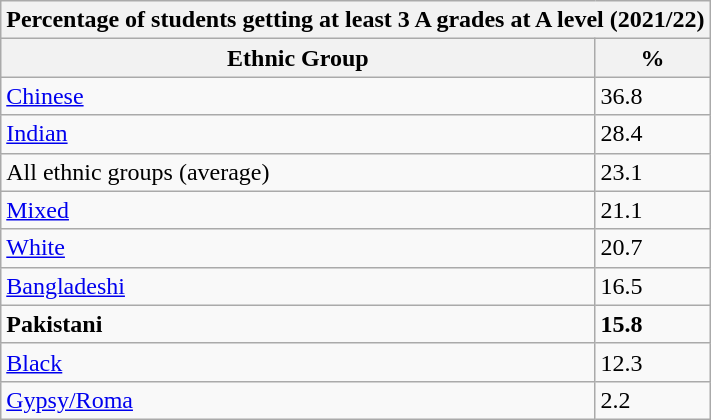<table class="wikitable sortable">
<tr>
<th colspan="3">Percentage of students getting at least 3 A grades at A level (2021/22)</th>
</tr>
<tr>
<th>Ethnic Group</th>
<th>%</th>
</tr>
<tr>
<td><a href='#'>Chinese</a></td>
<td>36.8</td>
</tr>
<tr>
<td><a href='#'>Indian</a></td>
<td>28.4</td>
</tr>
<tr>
<td>All ethnic groups (average)</td>
<td>23.1</td>
</tr>
<tr>
<td><a href='#'>Mixed</a></td>
<td>21.1</td>
</tr>
<tr>
<td><a href='#'>White</a></td>
<td>20.7</td>
</tr>
<tr>
<td><a href='#'>Bangladeshi</a></td>
<td>16.5</td>
</tr>
<tr>
<td><strong>Pakistani</strong></td>
<td><strong>15.8</strong></td>
</tr>
<tr>
<td><a href='#'>Black</a></td>
<td>12.3</td>
</tr>
<tr>
<td><a href='#'>Gypsy/Roma</a></td>
<td>2.2</td>
</tr>
</table>
